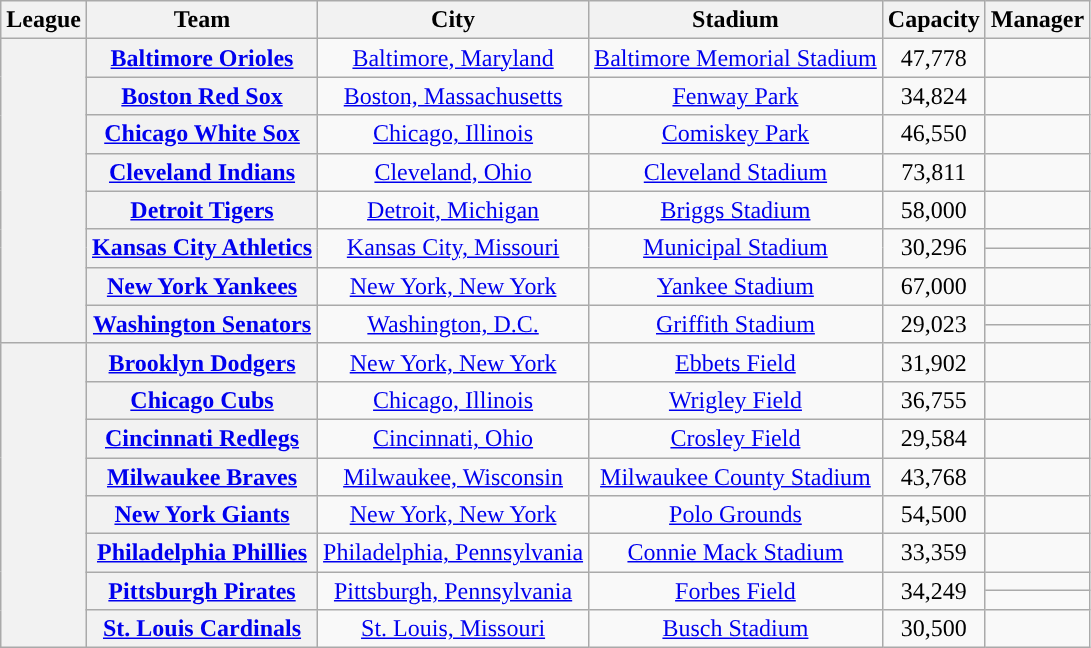<table class="wikitable sortable plainrowheaders" style="text-align:center;">
<tr>
<th scope="col">League</th>
<th scope="col">Team</th>
<th scope="col">City</th>
<th scope="col">Stadium</th>
<th scope="col">Capacity</th>
<th scope="col">Manager</th>
</tr>
<tr>
<th rowspan="10"></th>
<th scope="row"><a href='#'>Baltimore Orioles</a></th>
<td><a href='#'>Baltimore, Maryland</a></td>
<td><a href='#'>Baltimore Memorial Stadium</a></td>
<td>47,778</td>
<td></td>
</tr>
<tr>
<th scope="row"><a href='#'>Boston Red Sox</a></th>
<td><a href='#'>Boston, Massachusetts</a></td>
<td><a href='#'>Fenway Park</a></td>
<td>34,824</td>
<td></td>
</tr>
<tr>
<th scope="row"><a href='#'>Chicago White Sox</a></th>
<td><a href='#'>Chicago, Illinois</a></td>
<td><a href='#'>Comiskey Park</a></td>
<td>46,550</td>
<td></td>
</tr>
<tr>
<th scope="row"><a href='#'>Cleveland Indians</a></th>
<td><a href='#'>Cleveland, Ohio</a></td>
<td><a href='#'>Cleveland Stadium</a></td>
<td>73,811</td>
<td></td>
</tr>
<tr>
<th scope="row"><a href='#'>Detroit Tigers</a></th>
<td><a href='#'>Detroit, Michigan</a></td>
<td><a href='#'>Briggs Stadium</a></td>
<td>58,000</td>
<td></td>
</tr>
<tr>
<th rowspan="2" scope="row"><a href='#'>Kansas City Athletics</a></th>
<td rowspan="2"><a href='#'>Kansas City, Missouri</a></td>
<td rowspan="2"><a href='#'>Municipal Stadium</a></td>
<td rowspan="2">30,296</td>
<td></td>
</tr>
<tr>
<td></td>
</tr>
<tr>
<th scope="row"><a href='#'>New York Yankees</a></th>
<td><a href='#'>New York, New York</a></td>
<td><a href='#'>Yankee Stadium</a></td>
<td>67,000</td>
<td></td>
</tr>
<tr>
<th rowspan="2" scope="row"><a href='#'>Washington Senators</a></th>
<td rowspan="2"><a href='#'>Washington, D.C.</a></td>
<td rowspan="2"><a href='#'>Griffith Stadium</a></td>
<td rowspan="2">29,023</td>
<td></td>
</tr>
<tr>
<td></td>
</tr>
<tr>
<th rowspan="9"></th>
<th scope="row"><a href='#'>Brooklyn Dodgers</a></th>
<td><a href='#'>New York, New York</a></td>
<td><a href='#'>Ebbets Field</a></td>
<td>31,902</td>
<td></td>
</tr>
<tr>
<th scope="row"><a href='#'>Chicago Cubs</a></th>
<td><a href='#'>Chicago, Illinois</a></td>
<td><a href='#'>Wrigley Field</a></td>
<td>36,755</td>
<td></td>
</tr>
<tr>
<th scope="row"><a href='#'>Cincinnati Redlegs</a></th>
<td><a href='#'>Cincinnati, Ohio</a></td>
<td><a href='#'>Crosley Field</a></td>
<td>29,584</td>
<td></td>
</tr>
<tr>
<th scope="row"><a href='#'>Milwaukee Braves</a></th>
<td><a href='#'>Milwaukee, Wisconsin</a></td>
<td><a href='#'>Milwaukee County Stadium</a></td>
<td>43,768</td>
<td></td>
</tr>
<tr>
<th scope="row"><a href='#'>New York Giants</a></th>
<td><a href='#'>New York, New York</a></td>
<td><a href='#'>Polo Grounds</a></td>
<td>54,500</td>
<td></td>
</tr>
<tr>
<th scope="row"><a href='#'>Philadelphia Phillies</a></th>
<td><a href='#'>Philadelphia, Pennsylvania</a></td>
<td><a href='#'>Connie Mack Stadium</a></td>
<td>33,359</td>
<td></td>
</tr>
<tr>
<th rowspan="2" scope="row"><a href='#'>Pittsburgh Pirates</a></th>
<td rowspan="2"><a href='#'>Pittsburgh, Pennsylvania</a></td>
<td rowspan="2"><a href='#'>Forbes Field</a></td>
<td rowspan="2">34,249</td>
<td></td>
</tr>
<tr>
<td></td>
</tr>
<tr>
<th scope="row"><a href='#'>St. Louis Cardinals</a></th>
<td><a href='#'>St. Louis, Missouri</a></td>
<td><a href='#'>Busch Stadium</a></td>
<td>30,500</td>
<td></td>
</tr>
</table>
